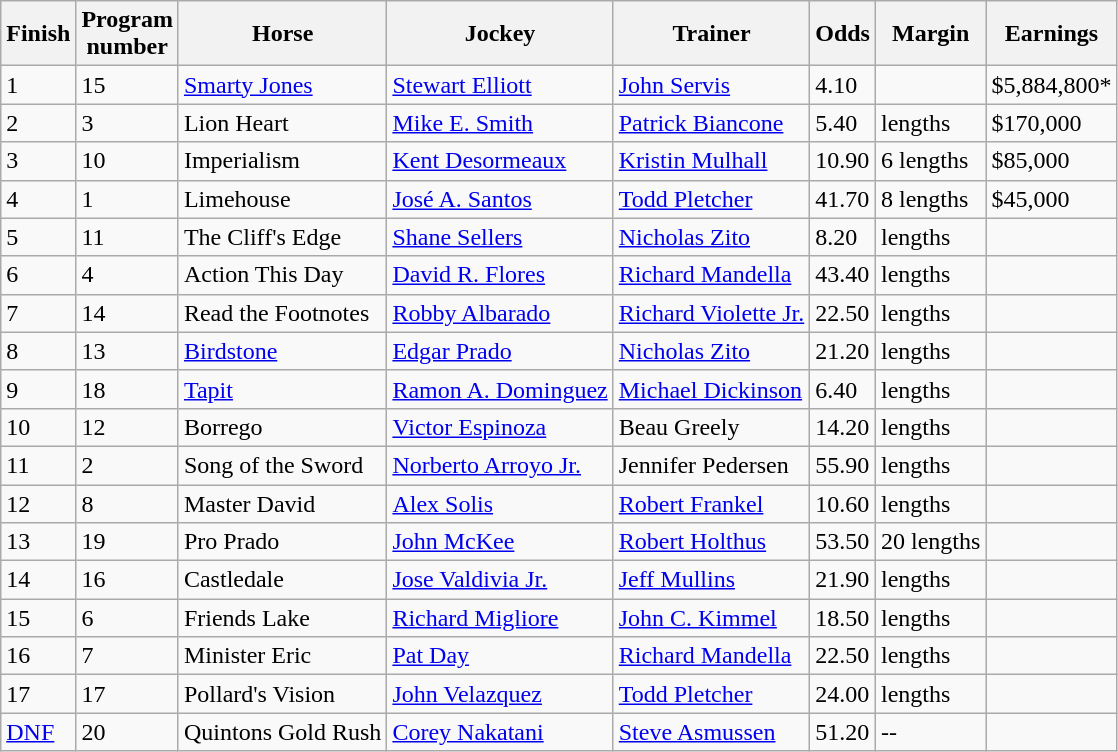<table class="wikitable sortable" border="1">
<tr>
<th>Finish</th>
<th>Program<br>number</th>
<th>Horse</th>
<th>Jockey</th>
<th>Trainer</th>
<th>Odds</th>
<th>Margin</th>
<th>Earnings</th>
</tr>
<tr>
<td>1</td>
<td>15</td>
<td><a href='#'>Smarty Jones</a></td>
<td><a href='#'>Stewart Elliott</a></td>
<td><a href='#'>John Servis</a></td>
<td>4.10</td>
<td></td>
<td>$5,884,800*</td>
</tr>
<tr>
<td>2</td>
<td>3</td>
<td>Lion Heart</td>
<td><a href='#'>Mike E. Smith</a></td>
<td><a href='#'>Patrick Biancone</a></td>
<td>5.40</td>
<td> lengths</td>
<td>$170,000</td>
</tr>
<tr>
<td>3</td>
<td>10</td>
<td>Imperialism</td>
<td><a href='#'>Kent Desormeaux</a></td>
<td><a href='#'>Kristin Mulhall</a></td>
<td>10.90</td>
<td>6 lengths</td>
<td>$85,000</td>
</tr>
<tr>
<td>4</td>
<td>1</td>
<td>Limehouse</td>
<td><a href='#'>José A. Santos</a></td>
<td><a href='#'>Todd Pletcher</a></td>
<td>41.70</td>
<td>8 lengths</td>
<td>$45,000</td>
</tr>
<tr>
<td>5</td>
<td>11</td>
<td>The Cliff's Edge</td>
<td><a href='#'>Shane Sellers</a></td>
<td><a href='#'>Nicholas Zito</a></td>
<td>8.20</td>
<td> lengths</td>
<td></td>
</tr>
<tr>
<td>6</td>
<td>4</td>
<td>Action This Day</td>
<td><a href='#'>David R. Flores</a></td>
<td><a href='#'>Richard Mandella</a></td>
<td>43.40</td>
<td> lengths</td>
<td></td>
</tr>
<tr>
<td>7</td>
<td>14</td>
<td>Read the Footnotes</td>
<td><a href='#'>Robby Albarado</a></td>
<td><a href='#'>Richard Violette Jr.</a></td>
<td>22.50</td>
<td> lengths</td>
<td></td>
</tr>
<tr>
<td>8</td>
<td>13</td>
<td><a href='#'>Birdstone</a></td>
<td><a href='#'>Edgar Prado</a></td>
<td><a href='#'>Nicholas Zito</a></td>
<td>21.20</td>
<td> lengths</td>
<td></td>
</tr>
<tr>
<td>9</td>
<td>18</td>
<td><a href='#'>Tapit</a></td>
<td><a href='#'>Ramon A. Dominguez</a></td>
<td><a href='#'>Michael Dickinson</a></td>
<td>6.40</td>
<td> lengths</td>
<td></td>
</tr>
<tr>
<td>10</td>
<td>12</td>
<td>Borrego</td>
<td><a href='#'>Victor Espinoza</a></td>
<td>Beau Greely</td>
<td>14.20</td>
<td> lengths</td>
<td></td>
</tr>
<tr>
<td>11</td>
<td>2</td>
<td>Song of the Sword</td>
<td><a href='#'>Norberto Arroyo Jr.</a></td>
<td>Jennifer Pedersen</td>
<td>55.90</td>
<td> lengths</td>
<td></td>
</tr>
<tr>
<td>12</td>
<td>8</td>
<td>Master David</td>
<td><a href='#'>Alex Solis</a></td>
<td><a href='#'>Robert Frankel</a></td>
<td>10.60</td>
<td> lengths</td>
<td></td>
</tr>
<tr>
<td>13</td>
<td>19</td>
<td>Pro Prado</td>
<td><a href='#'>John McKee</a></td>
<td><a href='#'>Robert Holthus</a></td>
<td>53.50</td>
<td>20 lengths</td>
<td></td>
</tr>
<tr>
<td>14</td>
<td>16</td>
<td>Castledale</td>
<td><a href='#'>Jose Valdivia Jr.</a></td>
<td><a href='#'>Jeff Mullins</a></td>
<td>21.90</td>
<td> lengths</td>
<td></td>
</tr>
<tr>
<td>15</td>
<td>6</td>
<td>Friends Lake</td>
<td><a href='#'>Richard Migliore</a></td>
<td><a href='#'>John C. Kimmel</a></td>
<td>18.50</td>
<td> lengths</td>
<td></td>
</tr>
<tr>
<td>16</td>
<td>7</td>
<td>Minister Eric</td>
<td><a href='#'>Pat Day</a></td>
<td><a href='#'>Richard Mandella</a></td>
<td>22.50</td>
<td> lengths</td>
<td></td>
</tr>
<tr>
<td>17</td>
<td>17</td>
<td>Pollard's Vision</td>
<td><a href='#'>John Velazquez</a></td>
<td><a href='#'>Todd Pletcher</a></td>
<td>24.00</td>
<td> lengths</td>
<td></td>
</tr>
<tr>
<td><a href='#'>DNF</a></td>
<td>20</td>
<td>Quintons Gold Rush</td>
<td><a href='#'>Corey Nakatani</a></td>
<td><a href='#'>Steve Asmussen</a></td>
<td>51.20</td>
<td>--</td>
<td></td>
</tr>
</table>
